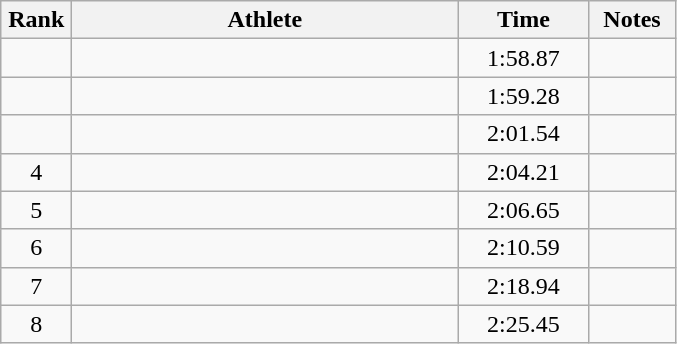<table class="wikitable" style="text-align:center">
<tr>
<th width=40>Rank</th>
<th width=250>Athlete</th>
<th width=80>Time</th>
<th width=50>Notes</th>
</tr>
<tr>
<td></td>
<td align=left></td>
<td>1:58.87</td>
<td></td>
</tr>
<tr>
<td></td>
<td align=left></td>
<td>1:59.28</td>
<td></td>
</tr>
<tr>
<td></td>
<td align=left></td>
<td>2:01.54</td>
<td></td>
</tr>
<tr>
<td>4</td>
<td align=left></td>
<td>2:04.21</td>
<td></td>
</tr>
<tr>
<td>5</td>
<td align=left></td>
<td>2:06.65</td>
<td></td>
</tr>
<tr>
<td>6</td>
<td align=left></td>
<td>2:10.59</td>
<td></td>
</tr>
<tr>
<td>7</td>
<td align=left></td>
<td>2:18.94</td>
<td></td>
</tr>
<tr>
<td>8</td>
<td align=left></td>
<td>2:25.45</td>
<td></td>
</tr>
</table>
